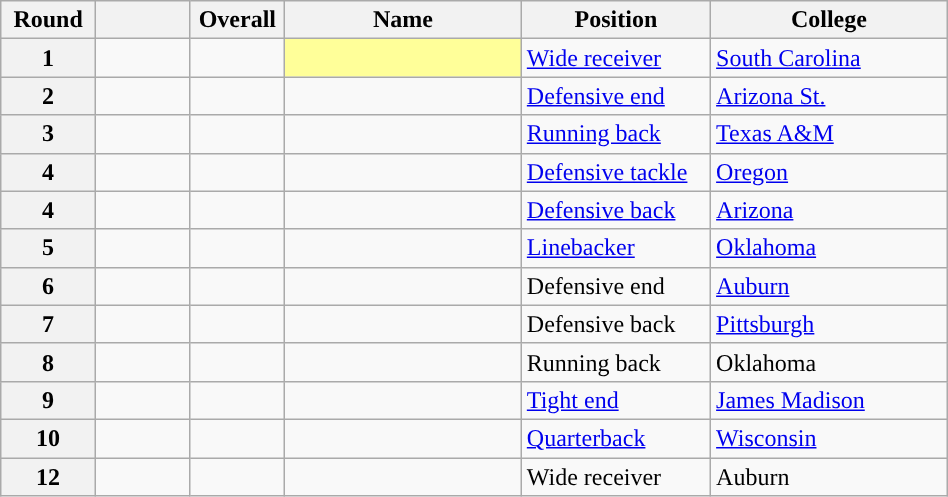<table class="wikitable sortable" style="width: 50%;">
<tr>
<th scope="col" style="width: 10%;">Round</th>
<th scope="col" style="width: 10%;"></th>
<th scope="col" style="width: 10%;">Overall</th>
<th scope="col" style="width: 25%;">Name</th>
<th scope="col" style="width: 20%;">Position</th>
<th scope="col" style="width: 25%;">College</th>
</tr>
<tr>
<th scope="row">1</th>
<td></td>
<td></td>
<td style="background:#FFFF99;"> <sup></sup></td>
<td><a href='#'>Wide receiver</a></td>
<td><a href='#'>South Carolina</a></td>
</tr>
<tr>
<th scope="row">2</th>
<td></td>
<td></td>
<td></td>
<td><a href='#'>Defensive end</a></td>
<td><a href='#'>Arizona St.</a></td>
</tr>
<tr>
<th scope="row">3</th>
<td></td>
<td></td>
<td></td>
<td><a href='#'>Running back</a></td>
<td><a href='#'>Texas A&M</a></td>
</tr>
<tr>
<th scope="row">4</th>
<td></td>
<td></td>
<td></td>
<td><a href='#'>Defensive tackle</a></td>
<td><a href='#'>Oregon</a></td>
</tr>
<tr>
<th scope="row">4</th>
<td></td>
<td></td>
<td></td>
<td><a href='#'>Defensive back</a></td>
<td><a href='#'>Arizona</a></td>
</tr>
<tr>
<th scope="row">5</th>
<td></td>
<td></td>
<td></td>
<td><a href='#'>Linebacker</a></td>
<td><a href='#'>Oklahoma</a></td>
</tr>
<tr>
<th scope="row">6</th>
<td></td>
<td></td>
<td></td>
<td>Defensive end</td>
<td><a href='#'>Auburn</a></td>
</tr>
<tr>
<th scope="row">7</th>
<td></td>
<td></td>
<td></td>
<td>Defensive back</td>
<td><a href='#'>Pittsburgh</a></td>
</tr>
<tr>
<th scope="row">8</th>
<td></td>
<td></td>
<td></td>
<td>Running back</td>
<td>Oklahoma</td>
</tr>
<tr>
<th scope="row">9</th>
<td></td>
<td></td>
<td></td>
<td><a href='#'>Tight end</a></td>
<td><a href='#'>James Madison</a></td>
</tr>
<tr>
<th scope="row">10</th>
<td></td>
<td></td>
<td></td>
<td><a href='#'>Quarterback</a></td>
<td><a href='#'>Wisconsin</a></td>
</tr>
<tr>
<th scope="row">12</th>
<td></td>
<td></td>
<td></td>
<td>Wide receiver</td>
<td>Auburn</td>
</tr>
</table>
